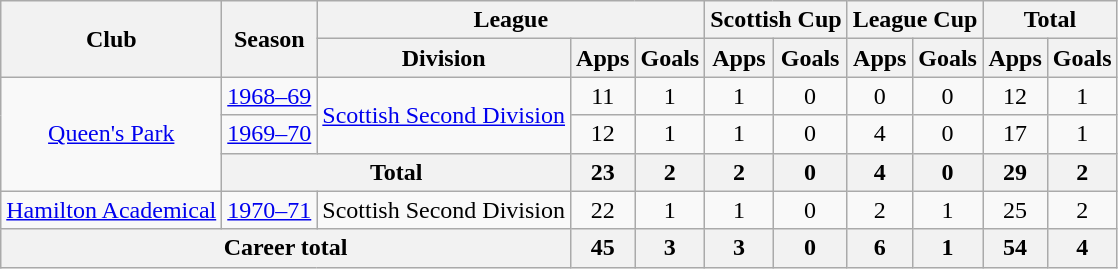<table class="wikitable" style="text-align: center;">
<tr>
<th rowspan="2">Club</th>
<th rowspan="2">Season</th>
<th colspan="3">League</th>
<th colspan="2">Scottish Cup</th>
<th colspan="2">League Cup</th>
<th colspan="2">Total</th>
</tr>
<tr>
<th>Division</th>
<th>Apps</th>
<th>Goals</th>
<th>Apps</th>
<th>Goals</th>
<th>Apps</th>
<th>Goals</th>
<th>Apps</th>
<th>Goals</th>
</tr>
<tr>
<td rowspan="3"><a href='#'>Queen's Park</a></td>
<td><a href='#'>1968–69</a></td>
<td rowspan="2"><a href='#'>Scottish Second Division</a></td>
<td>11</td>
<td>1</td>
<td>1</td>
<td>0</td>
<td>0</td>
<td>0</td>
<td>12</td>
<td>1</td>
</tr>
<tr>
<td><a href='#'>1969–70</a></td>
<td>12</td>
<td>1</td>
<td>1</td>
<td>0</td>
<td>4</td>
<td>0</td>
<td>17</td>
<td>1</td>
</tr>
<tr>
<th colspan="2">Total</th>
<th>23</th>
<th>2</th>
<th>2</th>
<th>0</th>
<th>4</th>
<th>0</th>
<th>29</th>
<th>2</th>
</tr>
<tr>
<td><a href='#'>Hamilton Academical</a></td>
<td><a href='#'>1970–71</a></td>
<td>Scottish Second Division</td>
<td>22</td>
<td>1</td>
<td>1</td>
<td>0</td>
<td>2</td>
<td>1</td>
<td>25</td>
<td>2</td>
</tr>
<tr>
<th colspan="3">Career total</th>
<th>45</th>
<th>3</th>
<th>3</th>
<th>0</th>
<th>6</th>
<th>1</th>
<th>54</th>
<th>4</th>
</tr>
</table>
